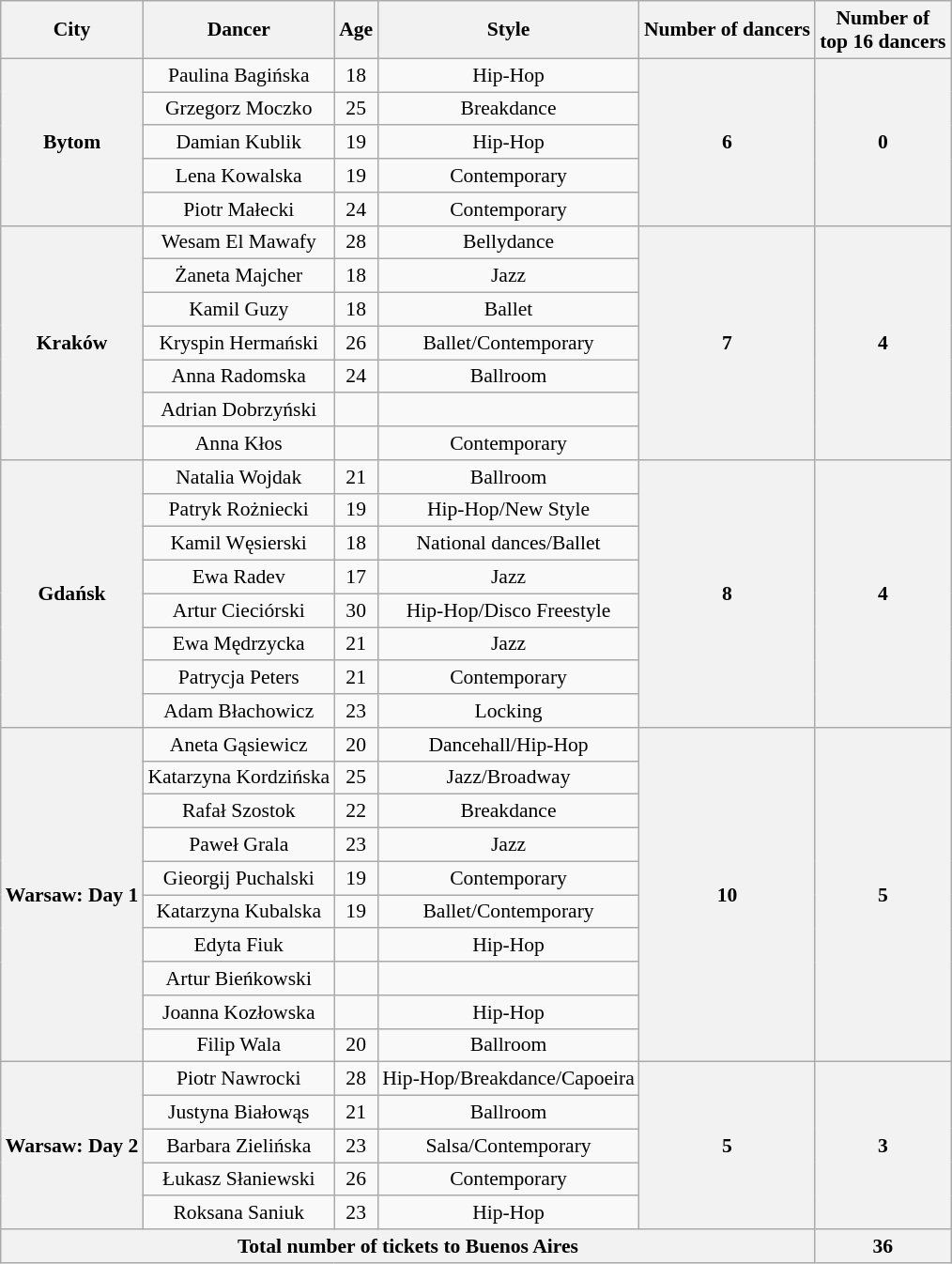<table class="wikitable" style="font-size:90%; text-align:center">
<tr>
<th>City</th>
<th>Dancer</th>
<th>Age</th>
<th>Style</th>
<th>Number of dancers</th>
<th>Number of<br>top 16 dancers</th>
</tr>
<tr>
<th rowspan="5">Bytom</th>
<td>Paulina Bagińska</td>
<td>18</td>
<td>Hip-Hop</td>
<th rowspan="5">6</th>
<th rowspan="5">0</th>
</tr>
<tr>
<td>Grzegorz Moczko</td>
<td>25</td>
<td>Breakdance</td>
</tr>
<tr>
<td>Damian Kublik</td>
<td>19</td>
<td>Hip-Hop</td>
</tr>
<tr>
<td>Lena Kowalska</td>
<td>19</td>
<td>Contemporary</td>
</tr>
<tr>
<td>Piotr Małecki</td>
<td>24</td>
<td>Contemporary</td>
</tr>
<tr>
<th rowspan="7">Kraków</th>
<td>Wesam El Mawafy</td>
<td>28</td>
<td>Bellydance</td>
<th rowspan="7">7</th>
<th rowspan="7">4</th>
</tr>
<tr>
<td>Żaneta Majcher</td>
<td>18</td>
<td>Jazz</td>
</tr>
<tr>
<td>Kamil Guzy</td>
<td>18</td>
<td>Ballet</td>
</tr>
<tr>
<td>Kryspin Hermański</td>
<td>26</td>
<td>Ballet/Contemporary</td>
</tr>
<tr>
<td>Anna Radomska</td>
<td>24</td>
<td>Ballroom</td>
</tr>
<tr>
<td>Adrian Dobrzyński</td>
<td></td>
<td></td>
</tr>
<tr>
<td>Anna Kłos</td>
<td></td>
<td>Contemporary</td>
</tr>
<tr>
<th rowspan="8">Gdańsk</th>
<td>Natalia Wojdak</td>
<td>21</td>
<td>Ballroom</td>
<th rowspan="8">8</th>
<th rowspan="8">4</th>
</tr>
<tr>
<td>Patryk Rożniecki</td>
<td>19</td>
<td>Hip-Hop/New Style</td>
</tr>
<tr>
<td>Kamil Węsierski</td>
<td>18</td>
<td>National dances/Ballet</td>
</tr>
<tr>
<td>Ewa Radev</td>
<td>17</td>
<td>Jazz</td>
</tr>
<tr>
<td>Artur Cieciórski</td>
<td>30</td>
<td>Hip-Hop/Disco Freestyle</td>
</tr>
<tr>
<td>Ewa Mędrzycka</td>
<td>21</td>
<td>Jazz</td>
</tr>
<tr>
<td>Patrycja Peters</td>
<td>21</td>
<td>Contemporary</td>
</tr>
<tr>
<td>Adam Błachowicz</td>
<td>23</td>
<td>Locking</td>
</tr>
<tr>
<th rowspan="10">Warsaw: Day 1</th>
<td>Aneta Gąsiewicz</td>
<td>20</td>
<td>Dancehall/Hip-Hop</td>
<th rowspan="10">10</th>
<th rowspan="10">5</th>
</tr>
<tr>
<td>Katarzyna Kordzińska</td>
<td>25</td>
<td>Jazz/Broadway</td>
</tr>
<tr>
<td>Rafał Szostok</td>
<td>22</td>
<td>Breakdance</td>
</tr>
<tr>
<td>Paweł Grala</td>
<td>23</td>
<td>Jazz</td>
</tr>
<tr>
<td>Gieorgij Puchalski</td>
<td>19</td>
<td>Contemporary</td>
</tr>
<tr>
<td>Katarzyna Kubalska</td>
<td>19</td>
<td>Ballet/Contemporary</td>
</tr>
<tr>
<td>Edyta Fiuk</td>
<td></td>
<td>Hip-Hop</td>
</tr>
<tr>
<td>Artur Bieńkowski</td>
<td></td>
<td></td>
</tr>
<tr>
<td>Joanna Kozłowska</td>
<td></td>
<td>Hip-Hop</td>
</tr>
<tr>
<td>Filip Wala</td>
<td>20</td>
<td>Ballroom</td>
</tr>
<tr>
<th rowspan="5">Warsaw: Day 2</th>
<td>Piotr Nawrocki</td>
<td>28</td>
<td>Hip-Hop/Breakdance/Capoeira</td>
<th rowspan="5">5</th>
<th rowspan="5">3</th>
</tr>
<tr>
<td>Justyna Białowąs</td>
<td>21</td>
<td>Ballroom</td>
</tr>
<tr>
<td>Barbara Zielińska</td>
<td>23</td>
<td>Salsa/Contemporary</td>
</tr>
<tr>
<td>Łukasz Słaniewski</td>
<td>26</td>
<td>Contemporary</td>
</tr>
<tr>
<td>Roksana Saniuk</td>
<td>23</td>
<td>Hip-Hop</td>
</tr>
<tr>
<th colspan="5">Total number of tickets to Buenos Aires</th>
<th>36</th>
</tr>
</table>
